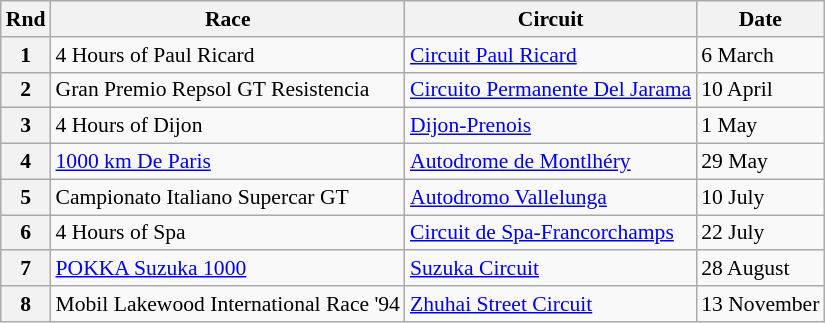<table class="wikitable" style="font-size: 90%;">
<tr>
<th>Rnd</th>
<th>Race</th>
<th>Circuit</th>
<th>Date</th>
</tr>
<tr>
<th>1</th>
<td>4 Hours of Paul Ricard</td>
<td> <a href='#'>Circuit Paul Ricard</a></td>
<td>6 March</td>
</tr>
<tr>
<th>2</th>
<td>Gran Premio Repsol GT Resistencia</td>
<td> <a href='#'>Circuito Permanente Del Jarama</a></td>
<td>10 April</td>
</tr>
<tr>
<th>3</th>
<td>4 Hours of Dijon</td>
<td> <a href='#'>Dijon-Prenois</a></td>
<td>1 May</td>
</tr>
<tr>
<th>4</th>
<td><a href='#'>1000 km De Paris</a></td>
<td> <a href='#'>Autodrome de Montlhéry</a></td>
<td>29 May</td>
</tr>
<tr>
<th>5</th>
<td>Campionato Italiano Supercar GT</td>
<td> <a href='#'>Autodromo Vallelunga</a></td>
<td>10 July</td>
</tr>
<tr>
<th>6</th>
<td>4 Hours of Spa</td>
<td> <a href='#'>Circuit de Spa-Francorchamps</a></td>
<td>22 July</td>
</tr>
<tr>
<th>7</th>
<td><a href='#'>POKKA Suzuka 1000</a></td>
<td> <a href='#'>Suzuka Circuit</a></td>
<td>28 August</td>
</tr>
<tr>
<th>8</th>
<td>Mobil Lakewood International Race '94</td>
<td> <a href='#'>Zhuhai Street Circuit</a></td>
<td>13 November</td>
</tr>
</table>
